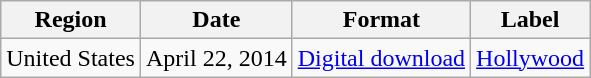<table class="wikitable">
<tr>
<th>Region</th>
<th>Date</th>
<th>Format</th>
<th>Label</th>
</tr>
<tr>
<td>United States</td>
<td>April 22, 2014</td>
<td><a href='#'>Digital download</a></td>
<td><a href='#'>Hollywood</a></td>
</tr>
</table>
